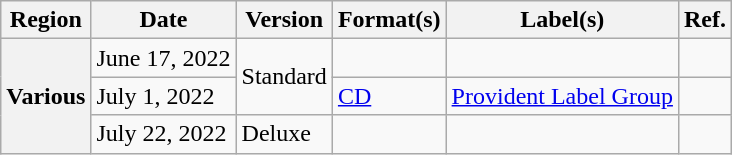<table class="wikitable plainrowheaders">
<tr>
<th scope="col">Region</th>
<th scope="col">Date</th>
<th scope="col">Version</th>
<th scope="col">Format(s)</th>
<th scope="col">Label(s)</th>
<th scope="col">Ref.</th>
</tr>
<tr>
<th scope="row" rowspan="3">Various</th>
<td>June 17, 2022</td>
<td rowspan="2">Standard</td>
<td></td>
<td></td>
<td></td>
</tr>
<tr>
<td>July 1, 2022</td>
<td><a href='#'>CD</a></td>
<td><a href='#'>Provident Label Group</a></td>
<td></td>
</tr>
<tr>
<td>July 22, 2022</td>
<td>Deluxe</td>
<td></td>
<td></td>
<td></td>
</tr>
</table>
